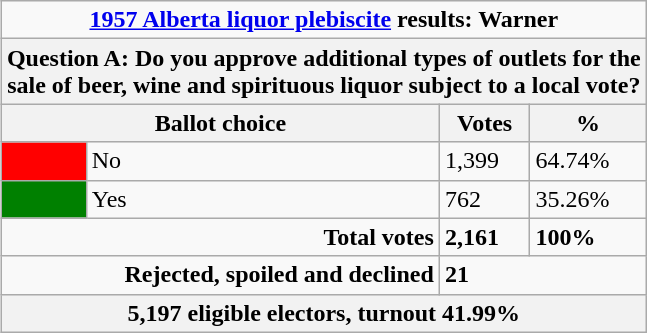<table class="wikitable" align=right>
<tr>
<td colspan=4 align=center><strong><a href='#'>1957 Alberta liquor plebiscite</a> results: Warner</strong></td>
</tr>
<tr>
<th colspan=4>Question A: Do you approve additional types of outlets for the<br> sale of beer, wine and spirituous liquor subject to a local vote?</th>
</tr>
<tr>
<th colspan=2>Ballot choice</th>
<th>Votes</th>
<th>%</th>
</tr>
<tr>
<td bgcolor=red></td>
<td>No</td>
<td>1,399</td>
<td>64.74%</td>
</tr>
<tr>
<td bgcolor=green></td>
<td>Yes</td>
<td>762</td>
<td>35.26%</td>
</tr>
<tr>
<td align=right colspan=2><strong>Total votes</strong></td>
<td><strong>2,161</strong></td>
<td><strong>100%</strong></td>
</tr>
<tr>
<td align=right colspan=2><strong>Rejected, spoiled and declined</strong></td>
<td colspan=2><strong>21</strong></td>
</tr>
<tr>
<th colspan=4>5,197 eligible electors, turnout 41.99%</th>
</tr>
</table>
